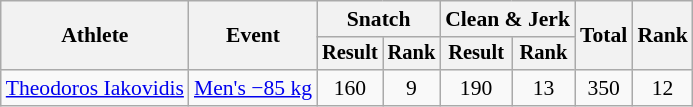<table class="wikitable" style="font-size:90%">
<tr>
<th rowspan="2">Athlete</th>
<th rowspan="2">Event</th>
<th colspan="2">Snatch</th>
<th colspan="2">Clean & Jerk</th>
<th rowspan="2">Total</th>
<th rowspan="2">Rank</th>
</tr>
<tr style="font-size:95%">
<th>Result</th>
<th>Rank</th>
<th>Result</th>
<th>Rank</th>
</tr>
<tr align=center>
<td align=left><a href='#'>Theodoros Iakovidis</a></td>
<td align=left><a href='#'>Men's −85 kg</a></td>
<td>160</td>
<td>9</td>
<td>190</td>
<td>13</td>
<td>350</td>
<td>12</td>
</tr>
</table>
